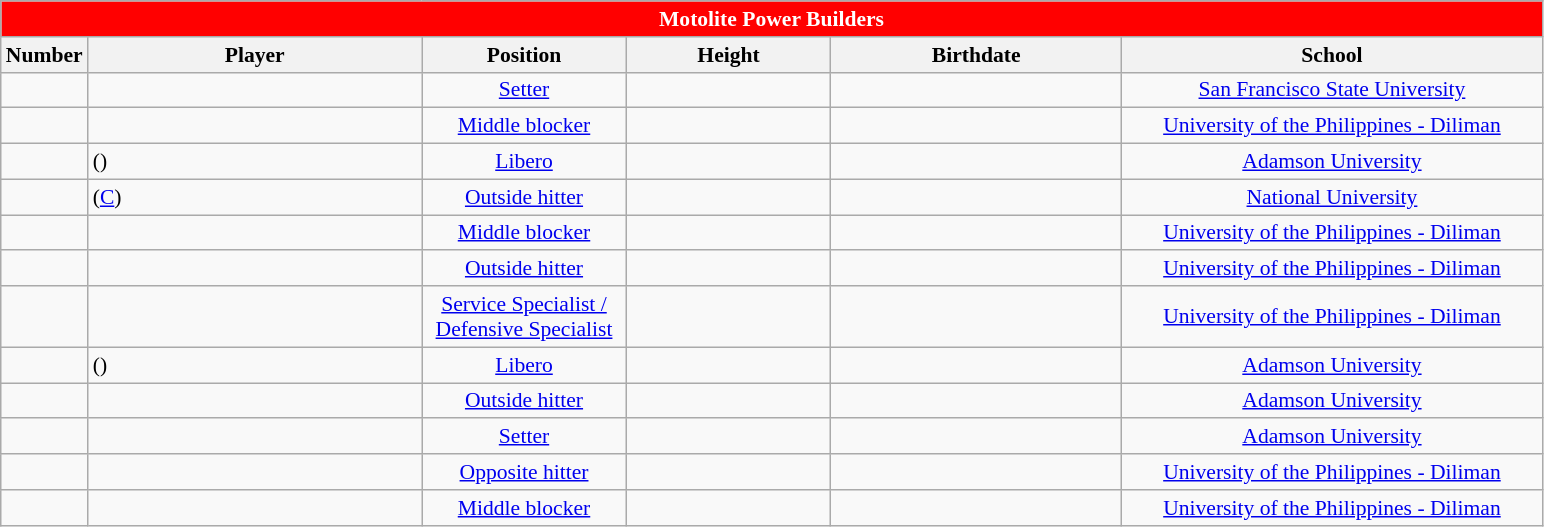<table class="wikitable sortable" style="font-size:90%; text-align:left;">
<tr>
<th colspan="6" style= "background:red; color:white; text-align: center"><strong>Motolite Power Builders</strong></th>
</tr>
<tr style="background:#FFFFFF;">
<th style= "align=center; width:2em;">Number</th>
<th style= "align=center;width:15em;">Player</th>
<th style= "align=center; width:9em;">Position</th>
<th style= "align=center; width:9em;">Height</th>
<th style= "align=center; width:13em;">Birthdate</th>
<th style= "align=center; width:19em;">School</th>
</tr>
<tr align=center>
<td></td>
<td style="text-align: left"> </td>
<td><a href='#'>Setter</a></td>
<td></td>
<td align=right></td>
<td><a href='#'>San Francisco State University</a></td>
</tr>
<tr align=center>
<td></td>
<td style="text-align: left"> </td>
<td><a href='#'>Middle blocker</a></td>
<td></td>
<td align=right></td>
<td><a href='#'>University of the Philippines - Diliman</a></td>
</tr>
<tr align=center>
<td></td>
<td style="text-align: left">  ()</td>
<td><a href='#'>Libero</a></td>
<td></td>
<td align=right></td>
<td><a href='#'>Adamson University</a></td>
</tr>
<tr align=center>
<td></td>
<td style="text-align: left">  (<a href='#'>C</a>)</td>
<td><a href='#'>Outside hitter</a></td>
<td></td>
<td align=right></td>
<td><a href='#'>National University</a></td>
</tr>
<tr align=center>
<td></td>
<td style="text-align: left"> </td>
<td><a href='#'>Middle blocker</a></td>
<td></td>
<td align=right></td>
<td><a href='#'>University of the Philippines - Diliman</a></td>
</tr>
<tr align=center>
<td></td>
<td style="text-align: left"> </td>
<td><a href='#'>Outside hitter</a></td>
<td></td>
<td align=right></td>
<td><a href='#'>University of the Philippines - Diliman</a></td>
</tr>
<tr align=center>
<td></td>
<td style="text-align: left"> </td>
<td><a href='#'>Service Specialist / Defensive Specialist</a></td>
<td></td>
<td align=right></td>
<td><a href='#'>University of the Philippines - Diliman</a></td>
</tr>
<tr align=center>
<td></td>
<td style="text-align: left">  ()</td>
<td><a href='#'>Libero</a></td>
<td></td>
<td align=right></td>
<td><a href='#'>Adamson University</a></td>
</tr>
<tr align=center>
<td></td>
<td style="text-align: left"> </td>
<td><a href='#'>Outside hitter</a></td>
<td></td>
<td align=right></td>
<td><a href='#'>Adamson University</a></td>
</tr>
<tr align=center>
<td></td>
<td style="text-align: left"> </td>
<td><a href='#'>Setter</a></td>
<td></td>
<td align=right></td>
<td><a href='#'>Adamson University</a></td>
</tr>
<tr align=center>
<td></td>
<td style="text-align: left"> </td>
<td><a href='#'>Opposite hitter</a></td>
<td></td>
<td align=right></td>
<td><a href='#'>University of the Philippines - Diliman</a></td>
</tr>
<tr align=center>
<td></td>
<td style="text-align: left"> </td>
<td><a href='#'>Middle blocker</a></td>
<td></td>
<td align=right></td>
<td><a href='#'>University of the Philippines - Diliman</a></td>
</tr>
</table>
